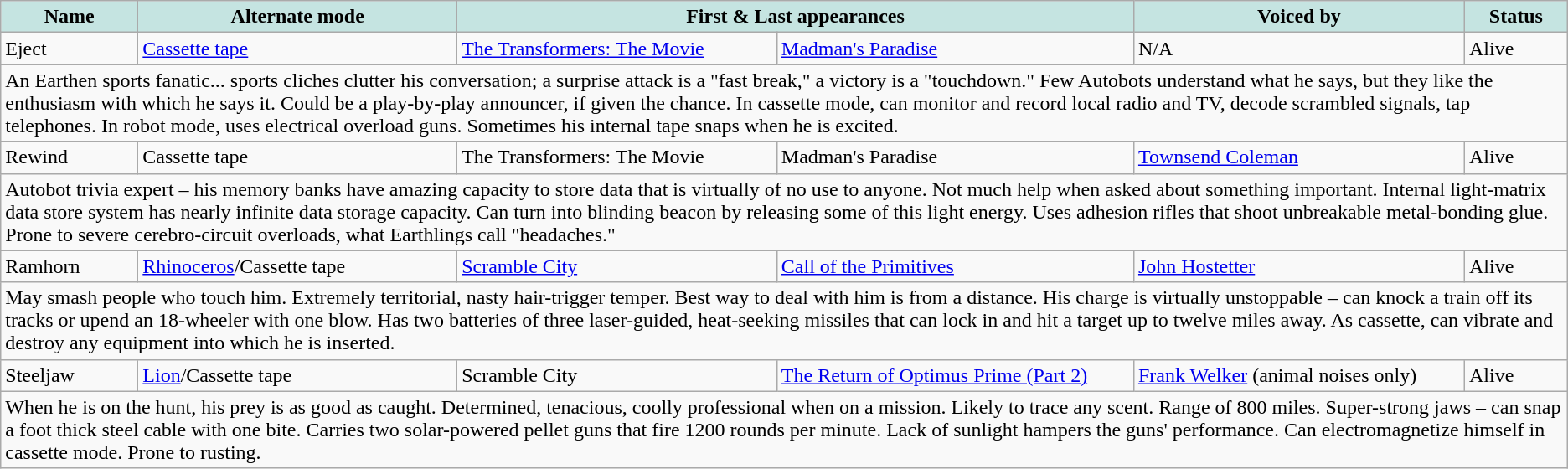<table class="wikitable">
<tr>
<th style="background-color: #C5E4E1">Name</th>
<th style="background-color: #C5E4E1">Alternate mode</th>
<th colspan="2" align="center" style="background-color: #C5E4E1">First & Last appearances</th>
<th style="background-color: #C5E4E1">Voiced by</th>
<th style="background-color: #C5E4E1">Status</th>
</tr>
<tr>
<td>Eject</td>
<td><a href='#'>Cassette tape</a></td>
<td><a href='#'>The Transformers: The Movie</a></td>
<td><a href='#'>Madman's Paradise</a></td>
<td>N/A</td>
<td>Alive</td>
</tr>
<tr>
<td colspan="6" valign="top">An Earthen sports fanatic... sports cliches clutter his conversation; a surprise attack is a "fast break," a victory is a "touchdown." Few Autobots understand what he says, but they like the enthusiasm with which he says it. Could be a play-by-play announcer, if given the chance. In cassette mode, can monitor and record local radio and TV, decode scrambled signals, tap telephones. In robot mode, uses electrical overload guns. Sometimes his internal tape snaps when he is excited.</td>
</tr>
<tr>
<td>Rewind</td>
<td>Cassette tape</td>
<td>The Transformers: The Movie</td>
<td>Madman's Paradise</td>
<td><a href='#'>Townsend Coleman</a></td>
<td>Alive</td>
</tr>
<tr>
<td colspan="6" valign="top">Autobot trivia expert – his memory banks have amazing capacity to store data that is virtually of no use to anyone. Not much help when asked about something important. Internal light-matrix data store system has nearly infinite data storage capacity. Can turn into blinding beacon by releasing some of this light energy. Uses adhesion rifles that shoot unbreakable metal-bonding glue. Prone to severe cerebro-circuit overloads, what Earthlings call "headaches."</td>
</tr>
<tr>
<td>Ramhorn</td>
<td><a href='#'>Rhinoceros</a>/Cassette tape</td>
<td><a href='#'>Scramble City</a></td>
<td><a href='#'>Call of the Primitives</a></td>
<td><a href='#'>John Hostetter</a></td>
<td>Alive</td>
</tr>
<tr>
<td colspan="6" valign="top">May smash people who touch him. Extremely territorial, nasty hair-trigger temper. Best way to deal with him is from a distance. His charge is virtually unstoppable – can knock a train off its tracks or upend an 18-wheeler with one blow. Has two batteries of three laser-guided, heat-seeking missiles that can lock in and hit a target up to twelve miles away. As cassette, can vibrate and destroy any equipment into which he is inserted.</td>
</tr>
<tr>
<td>Steeljaw</td>
<td><a href='#'>Lion</a>/Cassette tape</td>
<td>Scramble City</td>
<td><a href='#'>The Return of Optimus Prime (Part 2)</a></td>
<td><a href='#'>Frank Welker</a> (animal noises only)</td>
<td>Alive</td>
</tr>
<tr>
<td colspan="6" valign="top">When he is on the hunt, his prey is as good as caught. Determined, tenacious, coolly professional when on a mission. Likely to trace any scent. Range of 800 miles. Super-strong jaws – can snap a foot thick steel cable with one bite. Carries two solar-powered pellet guns that fire 1200 rounds per minute. Lack of sunlight hampers the guns' performance. Can electromagnetize himself in cassette mode. Prone to rusting.</td>
</tr>
</table>
